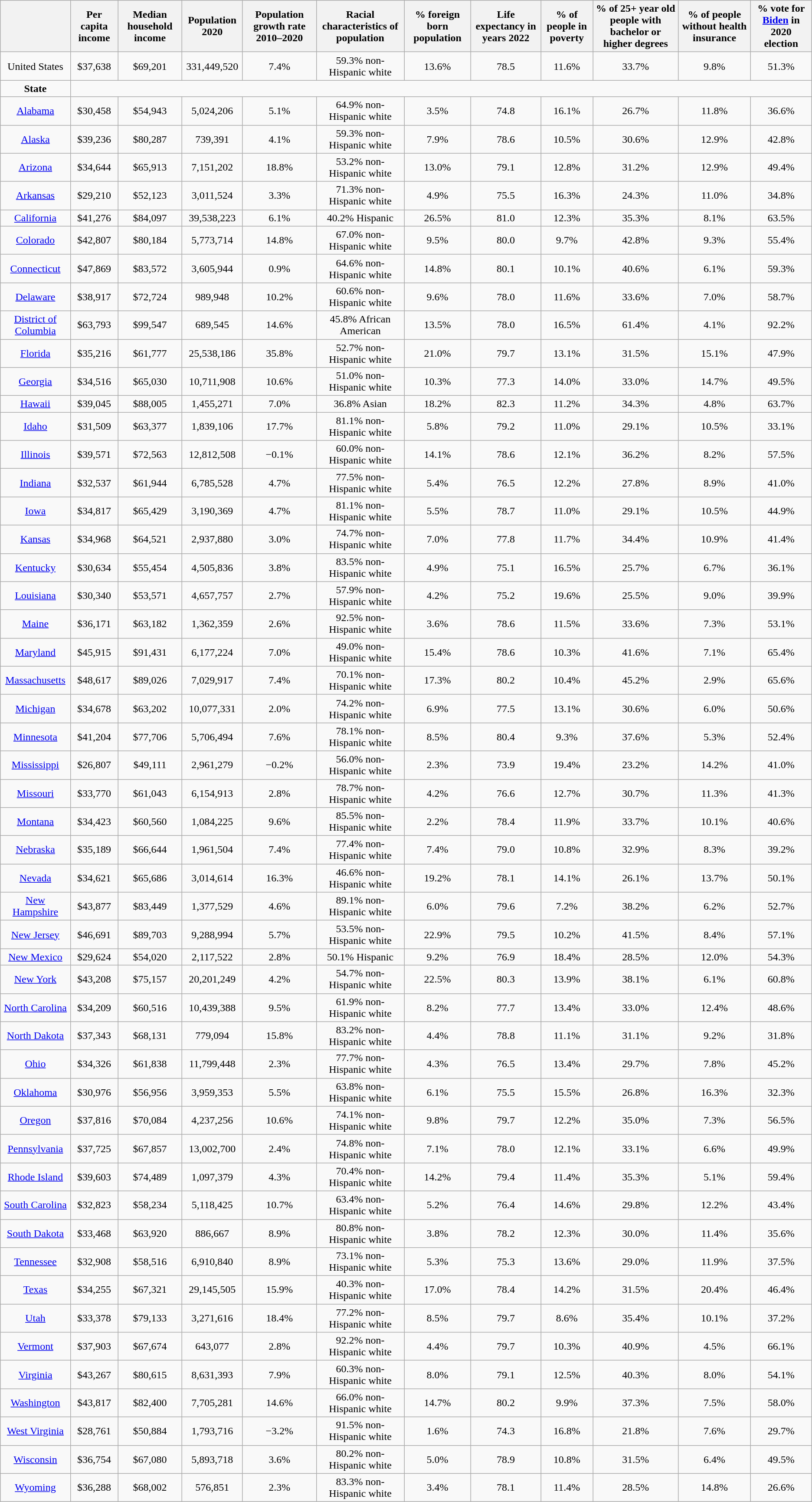<table class="wikitable sortable" style="text-align:center;">
<tr>
<th></th>
<th>Per capita income</th>
<th>Median household income</th>
<th>Population 2020</th>
<th>Population growth rate 2010–2020</th>
<th>Racial characteristics of population</th>
<th>% foreign born population</th>
<th>Life expectancy in years 2022</th>
<th>% of people in poverty</th>
<th>% of 25+ year old people with bachelor or higher degrees</th>
<th>% of people without health insurance</th>
<th>% vote for <a href='#'>Biden</a> in 2020 election</th>
</tr>
<tr>
<td>United States</td>
<td>$37,638</td>
<td>$69,201</td>
<td>331,449,520</td>
<td>7.4%</td>
<td>59.3% non-Hispanic white</td>
<td>13.6%</td>
<td>78.5</td>
<td>11.6%</td>
<td>33.7%</td>
<td>9.8%</td>
<td>51.3%</td>
</tr>
<tr>
<td><strong>State</strong></td>
</tr>
<tr>
<td><a href='#'>Alabama</a></td>
<td>$30,458</td>
<td>$54,943</td>
<td>5,024,206</td>
<td>5.1%</td>
<td>64.9% non-Hispanic white</td>
<td>3.5%</td>
<td>74.8</td>
<td>16.1%</td>
<td>26.7%</td>
<td>11.8%</td>
<td>36.6%</td>
</tr>
<tr>
<td><a href='#'>Alaska</a></td>
<td>$39,236</td>
<td>$80,287</td>
<td>739,391</td>
<td>4.1%</td>
<td>59.3% non-Hispanic white</td>
<td>7.9%</td>
<td>78.6</td>
<td>10.5%</td>
<td>30.6%</td>
<td>12.9%</td>
<td>42.8%</td>
</tr>
<tr>
<td><a href='#'>Arizona</a></td>
<td>$34,644</td>
<td>$65,913</td>
<td>7,151,202</td>
<td>18.8%</td>
<td>53.2% non-Hispanic white</td>
<td>13.0%</td>
<td>79.1</td>
<td>12.8%</td>
<td>31.2%</td>
<td>12.9%</td>
<td>49.4%</td>
</tr>
<tr>
<td><a href='#'>Arkansas</a></td>
<td>$29,210</td>
<td>$52,123</td>
<td>3,011,524</td>
<td>3.3%</td>
<td>71.3% non-Hispanic white</td>
<td>4.9%</td>
<td>75.5</td>
<td>16.3%</td>
<td>24.3%</td>
<td>11.0%</td>
<td>34.8%</td>
</tr>
<tr>
<td><a href='#'>California</a></td>
<td>$41,276</td>
<td>$84,097</td>
<td>39,538,223</td>
<td>6.1%</td>
<td>40.2% Hispanic</td>
<td>26.5%</td>
<td>81.0</td>
<td>12.3%</td>
<td>35.3%</td>
<td>8.1%</td>
<td>63.5%</td>
</tr>
<tr>
<td><a href='#'>Colorado</a></td>
<td>$42,807</td>
<td>$80,184</td>
<td>5,773,714</td>
<td>14.8%</td>
<td>67.0% non-Hispanic white</td>
<td>9.5%</td>
<td>80.0</td>
<td>9.7%</td>
<td>42.8%</td>
<td>9.3%</td>
<td>55.4%</td>
</tr>
<tr>
<td><a href='#'>Connecticut</a></td>
<td>$47,869</td>
<td>$83,572</td>
<td>3,605,944</td>
<td>0.9%</td>
<td>64.6% non-Hispanic white</td>
<td>14.8%</td>
<td>80.1</td>
<td>10.1%</td>
<td>40.6%</td>
<td>6.1%</td>
<td>59.3%</td>
</tr>
<tr>
<td><a href='#'>Delaware</a></td>
<td>$38,917</td>
<td>$72,724</td>
<td>989,948</td>
<td>10.2%</td>
<td>60.6% non-Hispanic white</td>
<td>9.6%</td>
<td>78.0</td>
<td>11.6%</td>
<td>33.6%</td>
<td>7.0%</td>
<td>58.7%</td>
</tr>
<tr>
<td><a href='#'>District of Columbia</a></td>
<td>$63,793</td>
<td>$99,547</td>
<td>689,545</td>
<td>14.6%</td>
<td>45.8% African American</td>
<td>13.5%</td>
<td>78.0</td>
<td>16.5%</td>
<td>61.4%</td>
<td>4.1%</td>
<td>92.2%</td>
</tr>
<tr>
<td><a href='#'>Florida</a></td>
<td>$35,216</td>
<td>$61,777</td>
<td>25,538,186</td>
<td>35.8%</td>
<td>52.7% non-Hispanic white</td>
<td>21.0%</td>
<td>79.7</td>
<td>13.1%</td>
<td>31.5%</td>
<td>15.1%</td>
<td>47.9%</td>
</tr>
<tr>
<td><a href='#'>Georgia</a></td>
<td>$34,516</td>
<td>$65,030</td>
<td>10,711,908</td>
<td>10.6%</td>
<td>51.0% non-Hispanic white</td>
<td>10.3%</td>
<td>77.3</td>
<td>14.0%</td>
<td>33.0%</td>
<td>14.7%</td>
<td>49.5%</td>
</tr>
<tr>
<td><a href='#'>Hawaii</a></td>
<td>$39,045</td>
<td>$88,005</td>
<td>1,455,271</td>
<td>7.0%</td>
<td>36.8% Asian</td>
<td>18.2%</td>
<td>82.3</td>
<td>11.2%</td>
<td>34.3%</td>
<td>4.8%</td>
<td>63.7%</td>
</tr>
<tr>
<td><a href='#'>Idaho</a></td>
<td>$31,509</td>
<td>$63,377</td>
<td>1,839,106</td>
<td>17.7%</td>
<td>81.1% non-Hispanic white</td>
<td>5.8%</td>
<td>79.2</td>
<td>11.0%</td>
<td>29.1%</td>
<td>10.5%</td>
<td>33.1%</td>
</tr>
<tr>
<td><a href='#'>Illinois</a></td>
<td>$39,571</td>
<td>$72,563</td>
<td>12,812,508</td>
<td>−0.1%</td>
<td>60.0% non-Hispanic white</td>
<td>14.1%</td>
<td>78.6</td>
<td>12.1%</td>
<td>36.2%</td>
<td>8.2%</td>
<td>57.5%</td>
</tr>
<tr>
<td><a href='#'>Indiana</a></td>
<td>$32,537</td>
<td>$61,944</td>
<td>6,785,528</td>
<td>4.7%</td>
<td>77.5% non-Hispanic white</td>
<td>5.4%</td>
<td>76.5</td>
<td>12.2%</td>
<td>27.8%</td>
<td>8.9%</td>
<td>41.0%</td>
</tr>
<tr>
<td><a href='#'>Iowa</a></td>
<td>$34,817</td>
<td>$65,429</td>
<td>3,190,369</td>
<td>4.7%</td>
<td>81.1% non-Hispanic white</td>
<td>5.5%</td>
<td>78.7</td>
<td>11.0%</td>
<td>29.1%</td>
<td>10.5%</td>
<td>44.9%</td>
</tr>
<tr>
<td><a href='#'>Kansas</a></td>
<td>$34,968</td>
<td>$64,521</td>
<td>2,937,880</td>
<td>3.0%</td>
<td>74.7% non-Hispanic white</td>
<td>7.0%</td>
<td>77.8</td>
<td>11.7%</td>
<td>34.4%</td>
<td>10.9%</td>
<td>41.4%</td>
</tr>
<tr>
<td><a href='#'>Kentucky</a></td>
<td>$30,634</td>
<td>$55,454</td>
<td>4,505,836</td>
<td>3.8%</td>
<td>83.5% non-Hispanic white</td>
<td>4.9%</td>
<td>75.1</td>
<td>16.5%</td>
<td>25.7%</td>
<td>6.7%</td>
<td>36.1%</td>
</tr>
<tr>
<td><a href='#'>Louisiana</a></td>
<td>$30,340</td>
<td>$53,571</td>
<td>4,657,757</td>
<td>2.7%</td>
<td>57.9% non-Hispanic white</td>
<td>4.2%</td>
<td>75.2</td>
<td>19.6%</td>
<td>25.5%</td>
<td>9.0%</td>
<td>39.9%</td>
</tr>
<tr>
<td><a href='#'>Maine</a></td>
<td>$36,171</td>
<td>$63,182</td>
<td>1,362,359</td>
<td>2.6%</td>
<td>92.5% non-Hispanic white</td>
<td>3.6%</td>
<td>78.6</td>
<td>11.5%</td>
<td>33.6%</td>
<td>7.3%</td>
<td>53.1%</td>
</tr>
<tr>
<td><a href='#'>Maryland</a></td>
<td>$45,915</td>
<td>$91,431</td>
<td>6,177,224</td>
<td>7.0%</td>
<td>49.0% non-Hispanic white</td>
<td>15.4%</td>
<td>78.6</td>
<td>10.3%</td>
<td>41.6%</td>
<td>7.1%</td>
<td>65.4%</td>
</tr>
<tr>
<td><a href='#'>Massachusetts</a></td>
<td>$48,617</td>
<td>$89,026</td>
<td>7,029,917</td>
<td>7.4%</td>
<td>70.1% non-Hispanic white</td>
<td>17.3%</td>
<td>80.2</td>
<td>10.4%</td>
<td>45.2%</td>
<td>2.9%</td>
<td>65.6%</td>
</tr>
<tr>
<td><a href='#'>Michigan</a></td>
<td>$34,678</td>
<td>$63,202</td>
<td>10,077,331</td>
<td>2.0%</td>
<td>74.2% non-Hispanic white</td>
<td>6.9%</td>
<td>77.5</td>
<td>13.1%</td>
<td>30.6%</td>
<td>6.0%</td>
<td>50.6%</td>
</tr>
<tr>
<td><a href='#'>Minnesota</a></td>
<td>$41,204</td>
<td>$77,706</td>
<td>5,706,494</td>
<td>7.6%</td>
<td>78.1% non-Hispanic white</td>
<td>8.5%</td>
<td>80.4</td>
<td>9.3%</td>
<td>37.6%</td>
<td>5.3%</td>
<td>52.4%</td>
</tr>
<tr>
<td><a href='#'>Mississippi</a></td>
<td>$26,807</td>
<td>$49,111</td>
<td>2,961,279</td>
<td>−0.2%</td>
<td>56.0% non-Hispanic white</td>
<td>2.3%</td>
<td>73.9</td>
<td>19.4%</td>
<td>23.2%</td>
<td>14.2%</td>
<td>41.0%</td>
</tr>
<tr>
<td><a href='#'>Missouri</a></td>
<td>$33,770</td>
<td>$61,043</td>
<td>6,154,913</td>
<td>2.8%</td>
<td>78.7% non-Hispanic white</td>
<td>4.2%</td>
<td>76.6</td>
<td>12.7%</td>
<td>30.7%</td>
<td>11.3%</td>
<td>41.3%</td>
</tr>
<tr>
<td><a href='#'>Montana</a></td>
<td>$34,423</td>
<td>$60,560</td>
<td>1,084,225</td>
<td>9.6%</td>
<td>85.5% non-Hispanic white</td>
<td>2.2%</td>
<td>78.4</td>
<td>11.9%</td>
<td>33.7%</td>
<td>10.1%</td>
<td>40.6%</td>
</tr>
<tr>
<td><a href='#'>Nebraska</a></td>
<td>$35,189</td>
<td>$66,644</td>
<td>1,961,504</td>
<td>7.4%</td>
<td>77.4% non-Hispanic white</td>
<td>7.4%</td>
<td>79.0</td>
<td>10.8%</td>
<td>32.9%</td>
<td>8.3%</td>
<td>39.2%</td>
</tr>
<tr>
<td><a href='#'>Nevada</a></td>
<td>$34,621</td>
<td>$65,686</td>
<td>3,014,614</td>
<td>16.3%</td>
<td>46.6% non-Hispanic white</td>
<td>19.2%</td>
<td>78.1</td>
<td>14.1%</td>
<td>26.1%</td>
<td>13.7%</td>
<td>50.1%</td>
</tr>
<tr>
<td><a href='#'>New Hampshire</a></td>
<td>$43,877</td>
<td>$83,449</td>
<td>1,377,529</td>
<td>4.6%</td>
<td>89.1% non-Hispanic white</td>
<td>6.0%</td>
<td>79.6</td>
<td>7.2%</td>
<td>38.2%</td>
<td>6.2%</td>
<td>52.7%</td>
</tr>
<tr>
<td><a href='#'>New Jersey</a></td>
<td>$46,691</td>
<td>$89,703</td>
<td>9,288,994</td>
<td>5.7%</td>
<td>53.5% non-Hispanic white</td>
<td>22.9%</td>
<td>79.5</td>
<td>10.2%</td>
<td>41.5%</td>
<td>8.4%</td>
<td>57.1%</td>
</tr>
<tr>
<td><a href='#'>New Mexico</a></td>
<td>$29,624</td>
<td>$54,020</td>
<td>2,117,522</td>
<td>2.8%</td>
<td>50.1% Hispanic</td>
<td>9.2%</td>
<td>76.9</td>
<td>18.4%</td>
<td>28.5%</td>
<td>12.0%</td>
<td>54.3%</td>
</tr>
<tr>
<td><a href='#'>New York</a></td>
<td>$43,208</td>
<td>$75,157</td>
<td>20,201,249</td>
<td>4.2%</td>
<td>54.7% non-Hispanic white</td>
<td>22.5%</td>
<td>80.3</td>
<td>13.9%</td>
<td>38.1%</td>
<td>6.1%</td>
<td>60.8%</td>
</tr>
<tr>
<td><a href='#'>North Carolina</a></td>
<td>$34,209</td>
<td>$60,516</td>
<td>10,439,388</td>
<td>9.5%</td>
<td>61.9% non-Hispanic white</td>
<td>8.2%</td>
<td>77.7</td>
<td>13.4%</td>
<td>33.0%</td>
<td>12.4%</td>
<td>48.6%</td>
</tr>
<tr>
<td><a href='#'>North Dakota</a></td>
<td>$37,343</td>
<td>$68,131</td>
<td>779,094</td>
<td>15.8%</td>
<td>83.2% non-Hispanic white</td>
<td>4.4%</td>
<td>78.8</td>
<td>11.1%</td>
<td>31.1%</td>
<td>9.2%</td>
<td>31.8%</td>
</tr>
<tr>
<td><a href='#'>Ohio</a></td>
<td>$34,326</td>
<td>$61,838</td>
<td>11,799,448</td>
<td>2.3%</td>
<td>77.7% non-Hispanic white</td>
<td>4.3%</td>
<td>76.5</td>
<td>13.4%</td>
<td>29.7%</td>
<td>7.8%</td>
<td>45.2%</td>
</tr>
<tr>
<td><a href='#'>Oklahoma</a></td>
<td>$30,976</td>
<td>$56,956</td>
<td>3,959,353</td>
<td>5.5%</td>
<td>63.8% non-Hispanic white</td>
<td>6.1%</td>
<td>75.5</td>
<td>15.5%</td>
<td>26.8%</td>
<td>16.3%</td>
<td>32.3%</td>
</tr>
<tr>
<td><a href='#'>Oregon</a></td>
<td>$37,816</td>
<td>$70,084</td>
<td>4,237,256</td>
<td>10.6%</td>
<td>74.1% non-Hispanic white</td>
<td>9.8%</td>
<td>79.7</td>
<td>12.2%</td>
<td>35.0%</td>
<td>7.3%</td>
<td>56.5%</td>
</tr>
<tr>
<td><a href='#'>Pennsylvania</a></td>
<td>$37,725</td>
<td>$67,857</td>
<td>13,002,700</td>
<td>2.4%</td>
<td>74.8% non-Hispanic white</td>
<td>7.1%</td>
<td>78.0</td>
<td>12.1%</td>
<td>33.1%</td>
<td>6.6%</td>
<td>49.9%</td>
</tr>
<tr>
<td><a href='#'>Rhode Island</a></td>
<td>$39,603</td>
<td>$74,489</td>
<td>1,097,379</td>
<td>4.3%</td>
<td>70.4% non-Hispanic white</td>
<td>14.2%</td>
<td>79.4</td>
<td>11.4%</td>
<td>35.3%</td>
<td>5.1%</td>
<td>59.4%</td>
</tr>
<tr>
<td><a href='#'>South Carolina</a></td>
<td>$32,823</td>
<td>$58,234</td>
<td>5,118,425</td>
<td>10.7%</td>
<td>63.4% non-Hispanic white</td>
<td>5.2%</td>
<td>76.4</td>
<td>14.6%</td>
<td>29.8%</td>
<td>12.2%</td>
<td>43.4%</td>
</tr>
<tr>
<td><a href='#'>South Dakota</a></td>
<td>$33,468</td>
<td>$63,920</td>
<td>886,667</td>
<td>8.9%</td>
<td>80.8% non-Hispanic white</td>
<td>3.8%</td>
<td>78.2</td>
<td>12.3%</td>
<td>30.0%</td>
<td>11.4%</td>
<td>35.6%</td>
</tr>
<tr>
<td><a href='#'>Tennessee</a></td>
<td>$32,908</td>
<td>$58,516</td>
<td>6,910,840</td>
<td>8.9%</td>
<td>73.1% non-Hispanic white</td>
<td>5.3%</td>
<td>75.3</td>
<td>13.6%</td>
<td>29.0%</td>
<td>11.9%</td>
<td>37.5%</td>
</tr>
<tr>
<td><a href='#'>Texas</a></td>
<td>$34,255</td>
<td>$67,321</td>
<td>29,145,505</td>
<td>15.9%</td>
<td>40.3% non-Hispanic white</td>
<td>17.0%</td>
<td>78.4</td>
<td>14.2%</td>
<td>31.5%</td>
<td>20.4%</td>
<td>46.4%</td>
</tr>
<tr>
<td><a href='#'>Utah</a></td>
<td>$33,378</td>
<td>$79,133</td>
<td>3,271,616</td>
<td>18.4%</td>
<td>77.2% non-Hispanic white</td>
<td>8.5%</td>
<td>79.7</td>
<td>8.6%</td>
<td>35.4%</td>
<td>10.1%</td>
<td>37.2%</td>
</tr>
<tr>
<td><a href='#'>Vermont</a></td>
<td>$37,903</td>
<td>$67,674</td>
<td>643,077</td>
<td>2.8%</td>
<td>92.2% non-Hispanic white</td>
<td>4.4%</td>
<td>79.7</td>
<td>10.3%</td>
<td>40.9%</td>
<td>4.5%</td>
<td>66.1%</td>
</tr>
<tr>
<td><a href='#'>Virginia</a></td>
<td>$43,267</td>
<td>$80,615</td>
<td>8,631,393</td>
<td>7.9%</td>
<td>60.3% non-Hispanic white</td>
<td>8.0%</td>
<td>79.1</td>
<td>12.5%</td>
<td>40.3%</td>
<td>8.0%</td>
<td>54.1%</td>
</tr>
<tr>
<td><a href='#'>Washington</a></td>
<td>$43,817</td>
<td>$82,400</td>
<td>7,705,281</td>
<td>14.6%</td>
<td>66.0% non-Hispanic white</td>
<td>14.7%</td>
<td>80.2</td>
<td>9.9%</td>
<td>37.3%</td>
<td>7.5%</td>
<td>58.0%</td>
</tr>
<tr>
<td><a href='#'>West Virginia</a></td>
<td>$28,761</td>
<td>$50,884</td>
<td>1,793,716</td>
<td>−3.2%</td>
<td>91.5% non-Hispanic white</td>
<td>1.6%</td>
<td>74.3</td>
<td>16.8%</td>
<td>21.8%</td>
<td>7.6%</td>
<td>29.7%</td>
</tr>
<tr>
<td><a href='#'>Wisconsin</a></td>
<td>$36,754</td>
<td>$67,080</td>
<td>5,893,718</td>
<td>3.6%</td>
<td>80.2% non-Hispanic white</td>
<td>5.0%</td>
<td>78.9</td>
<td>10.8%</td>
<td>31.5%</td>
<td>6.4%</td>
<td>49.5%</td>
</tr>
<tr>
<td><a href='#'>Wyoming</a></td>
<td>$36,288</td>
<td>$68,002</td>
<td>576,851</td>
<td>2.3%</td>
<td>83.3% non-Hispanic white</td>
<td>3.4%</td>
<td>78.1</td>
<td>11.4%</td>
<td>28.5%</td>
<td>14.8%</td>
<td>26.6%</td>
</tr>
</table>
